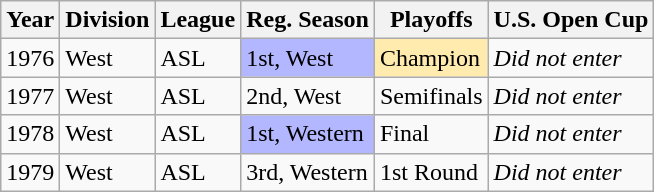<table class="wikitable">
<tr>
<th>Year</th>
<th>Division</th>
<th>League</th>
<th>Reg. Season</th>
<th>Playoffs</th>
<th>U.S. Open Cup</th>
</tr>
<tr>
<td>1976</td>
<td>West</td>
<td>ASL</td>
<td bgcolor="B3B7FF">1st, West</td>
<td bgcolor="FFEBAD">Champion</td>
<td><em>Did not enter</em></td>
</tr>
<tr>
<td>1977</td>
<td>West</td>
<td>ASL</td>
<td>2nd, West</td>
<td>Semifinals</td>
<td><em>Did not enter</em></td>
</tr>
<tr>
<td>1978</td>
<td>West</td>
<td>ASL</td>
<td bgcolor="B3B7FF">1st, Western</td>
<td>Final</td>
<td><em>Did not enter</em></td>
</tr>
<tr>
<td>1979</td>
<td>West</td>
<td>ASL</td>
<td>3rd, Western</td>
<td>1st Round</td>
<td><em>Did not enter</em></td>
</tr>
</table>
